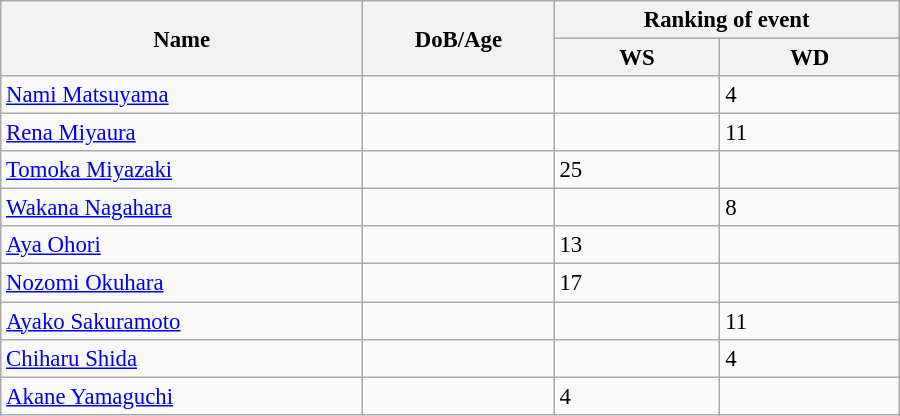<table class="wikitable"  style="width:600px; font-size:95%;">
<tr>
<th align="left" rowspan="2">Name</th>
<th align="left" rowspan="2">DoB/Age</th>
<th align="center" colspan="2">Ranking of event</th>
</tr>
<tr>
<th align="center">WS</th>
<th align="center">WD</th>
</tr>
<tr>
<td align="left"><a href='#'>Nami Matsuyama</a></td>
<td align="left"></td>
<td></td>
<td>4</td>
</tr>
<tr>
<td align="left"><a href='#'>Rena Miyaura</a></td>
<td align="left"></td>
<td></td>
<td>11</td>
</tr>
<tr>
<td align="left"><a href='#'>Tomoka Miyazaki</a></td>
<td align="left"></td>
<td>25</td>
<td></td>
</tr>
<tr>
<td align="left"><a href='#'>Wakana Nagahara</a></td>
<td align="left"></td>
<td></td>
<td>8</td>
</tr>
<tr>
<td align="left"><a href='#'>Aya Ohori</a></td>
<td align="left"></td>
<td>13</td>
<td></td>
</tr>
<tr>
<td align="left"><a href='#'>Nozomi Okuhara</a></td>
<td align="left"></td>
<td>17</td>
<td></td>
</tr>
<tr>
<td align="left"><a href='#'>Ayako Sakuramoto</a></td>
<td align="left"></td>
<td></td>
<td>11</td>
</tr>
<tr>
<td align="left"><a href='#'>Chiharu Shida</a></td>
<td align="left"></td>
<td></td>
<td>4</td>
</tr>
<tr>
<td align="left"><a href='#'>Akane Yamaguchi</a></td>
<td align="left"></td>
<td>4</td>
<td></td>
</tr>
</table>
